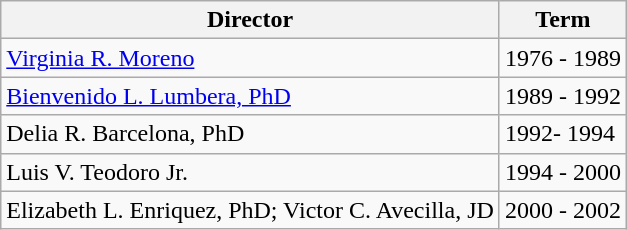<table class="wikitable">
<tr>
<th>Director</th>
<th>Term</th>
</tr>
<tr>
<td><a href='#'>Virginia R. Moreno</a></td>
<td>1976 - 1989</td>
</tr>
<tr>
<td><a href='#'>Bienvenido L. Lumbera, PhD</a></td>
<td>1989 - 1992</td>
</tr>
<tr>
<td>Delia R. Barcelona, PhD</td>
<td>1992- 1994</td>
</tr>
<tr>
<td>Luis V. Teodoro Jr.</td>
<td>1994 - 2000</td>
</tr>
<tr>
<td>Elizabeth L. Enriquez, PhD; Victor C. Avecilla, JD</td>
<td>2000 - 2002</td>
</tr>
</table>
